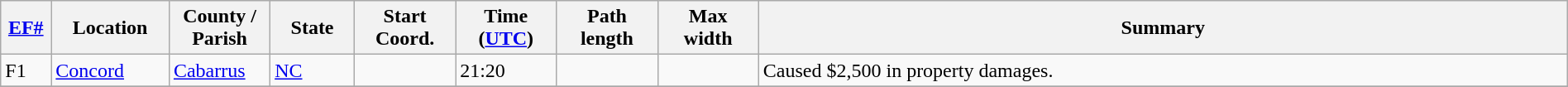<table class="wikitable sortable" style="width:100%;">
<tr>
<th scope="col"  style="width:3%; text-align:center;"><a href='#'>EF#</a></th>
<th scope="col"  style="width:7%; text-align:center;" class="unsortable">Location</th>
<th scope="col"  style="width:6%; text-align:center;" class="unsortable">County / Parish</th>
<th scope="col"  style="width:5%; text-align:center;">State</th>
<th scope="col"  style="width:6%; text-align:center;">Start Coord.</th>
<th scope="col"  style="width:6%; text-align:center;">Time (<a href='#'>UTC</a>)</th>
<th scope="col"  style="width:6%; text-align:center;">Path length</th>
<th scope="col"  style="width:6%; text-align:center;">Max width</th>
<th scope="col" class="unsortable" style="width:48%; text-align:center;">Summary</th>
</tr>
<tr>
<td bgcolor=>F1</td>
<td><a href='#'>Concord</a></td>
<td><a href='#'>Cabarrus</a></td>
<td><a href='#'>NC</a></td>
<td></td>
<td>21:20</td>
<td></td>
<td></td>
<td>Caused $2,500 in property damages.</td>
</tr>
<tr>
</tr>
</table>
